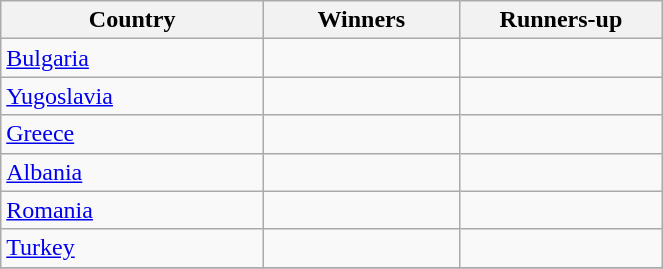<table class="wikitable sortable" style="width:35%;">
<tr>
<th style="width:15%;">Country</th>
<th style="width:10%;">Winners</th>
<th style="width:10%;">Runners-up</th>
</tr>
<tr>
<td> <a href='#'>Bulgaria</a></td>
<td></td>
<td></td>
</tr>
<tr>
<td> <a href='#'>Yugoslavia</a></td>
<td></td>
<td></td>
</tr>
<tr>
<td> <a href='#'>Greece</a></td>
<td></td>
<td></td>
</tr>
<tr>
<td> <a href='#'>Albania</a></td>
<td></td>
<td></td>
</tr>
<tr>
<td> <a href='#'>Romania</a></td>
<td></td>
<td></td>
</tr>
<tr>
<td> <a href='#'>Turkey</a></td>
<td></td>
<td></td>
</tr>
<tr>
</tr>
</table>
